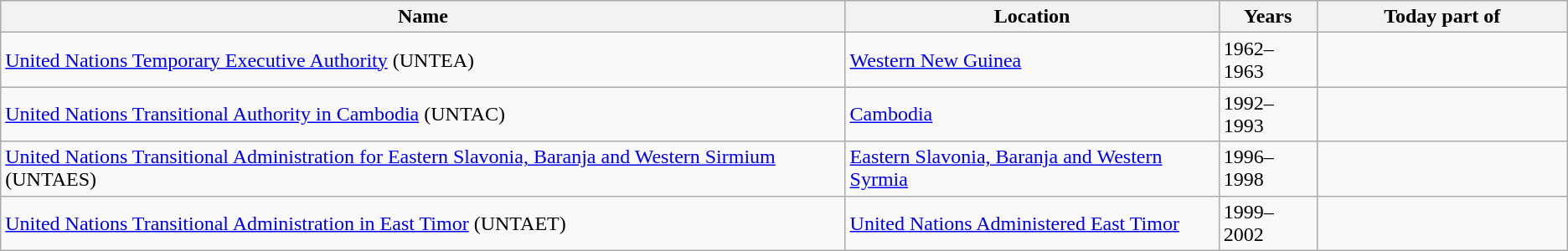<table class="wikitable">
<tr>
<th>Name</th>
<th>Location</th>
<th>Years</th>
<th style="width:12em;">Today part of</th>
</tr>
<tr>
<td><a href='#'>United Nations Temporary Executive Authority</a> (UNTEA)</td>
<td><a href='#'>Western New Guinea</a></td>
<td>1962–1963</td>
<td></td>
</tr>
<tr>
<td><a href='#'>United Nations Transitional Authority in Cambodia</a> (UNTAC)</td>
<td><a href='#'>Cambodia</a></td>
<td>1992–1993</td>
<td></td>
</tr>
<tr>
<td><a href='#'>United Nations Transitional Administration for Eastern Slavonia, Baranja and Western Sirmium</a> (UNTAES)</td>
<td><a href='#'>Eastern Slavonia, Baranja and Western Syrmia</a></td>
<td>1996–1998</td>
<td></td>
</tr>
<tr>
<td><a href='#'>United Nations Transitional Administration in East Timor</a> (UNTAET)</td>
<td><a href='#'>United Nations Administered East Timor</a></td>
<td>1999–2002</td>
<td></td>
</tr>
</table>
